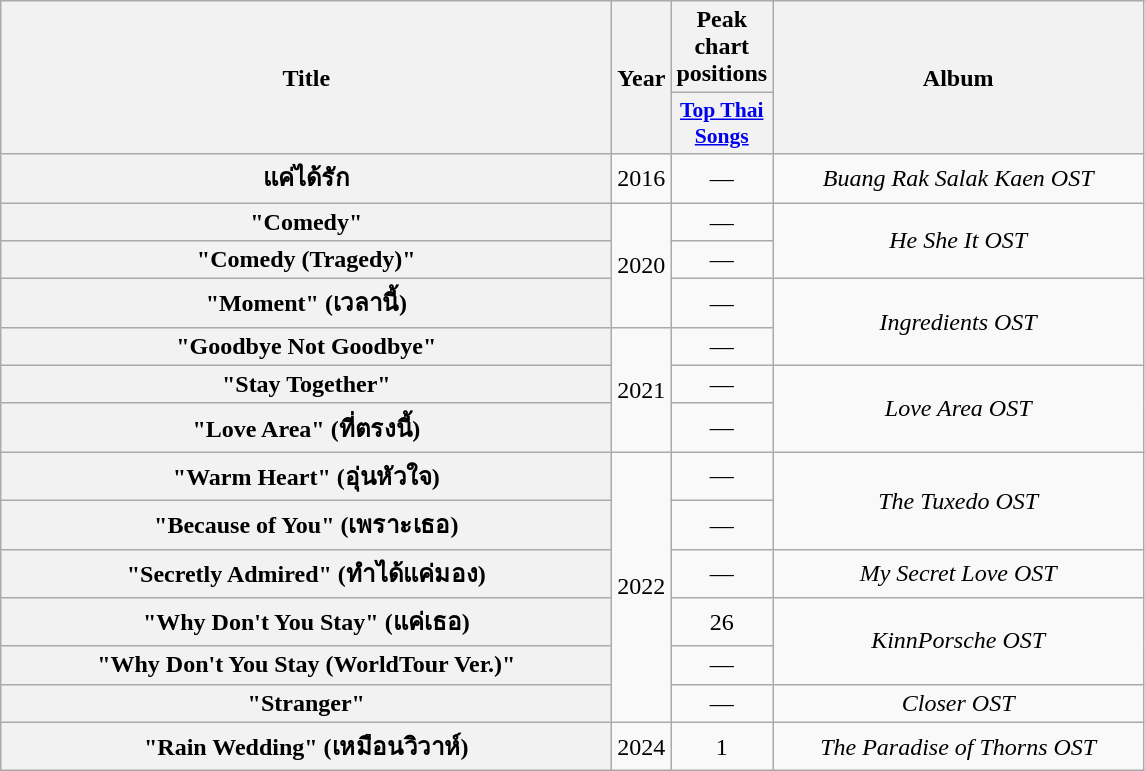<table class="wikitable plainrowheaders" style="text-align:center">
<tr>
<th rowspan="2" scope="col" style="width:25em;">Title</th>
<th rowspan="2">Year</th>
<th style="width:3em;">Peak chart positions</th>
<th rowspan="2" style="width:15em;">Album</th>
</tr>
<tr>
<th scope="col" style="width:2.7em;font-size:90%;"><a href='#'>Top Thai Songs</a><br></th>
</tr>
<tr>
<th scope="row">แค่ได้รัก</th>
<td>2016</td>
<td>—</td>
<td><em>Buang Rak Salak Kaen OST</em></td>
</tr>
<tr>
<th scope="row">"Comedy"</th>
<td rowspan="3">2020</td>
<td>—</td>
<td rowspan="2"><em>He She It OST</em></td>
</tr>
<tr>
<th scope="row">"Comedy (Tragedy)"</th>
<td>—</td>
</tr>
<tr>
<th scope="row">"Moment" (เวลานี้)</th>
<td>—</td>
<td rowspan="2"><em>Ingredients OST</em></td>
</tr>
<tr>
<th scope="row">"Goodbye Not Goodbye"</th>
<td rowspan="3">2021</td>
<td>—</td>
</tr>
<tr>
<th scope="row">"Stay Together"</th>
<td>—</td>
<td rowspan="2"><em>Love Area OST</em></td>
</tr>
<tr>
<th scope="row">"Love Area" (ที่ตรงนี้)</th>
<td>—</td>
</tr>
<tr>
<th scope="row">"Warm Heart" (อุ่นหัวใจ)</th>
<td rowspan="6">2022</td>
<td>—</td>
<td rowspan="2"><em>The Tuxedo OST</em></td>
</tr>
<tr>
<th scope="row">"Because of You" (เพราะเธอ)</th>
<td>—</td>
</tr>
<tr>
<th scope="row">"Secretly Admired" (ทำได้แค่มอง)</th>
<td>—</td>
<td><em>My Secret Love OST</em></td>
</tr>
<tr>
<th scope="row">"Why Don't You Stay" (แค่เธอ)</th>
<td>26</td>
<td rowspan="2"><em>KinnPorsche OST</em></td>
</tr>
<tr>
<th scope="row">"Why Don't You Stay (WorldTour Ver.)"</th>
<td>—</td>
</tr>
<tr>
<th scope="row">"Stranger"</th>
<td>—</td>
<td><em>Closer OST</em></td>
</tr>
<tr>
<th scope="row">"Rain Wedding" (เหมือนวิวาห์)</th>
<td>2024</td>
<td>1</td>
<td><em>The Paradise of Thorns OST</em></td>
</tr>
</table>
